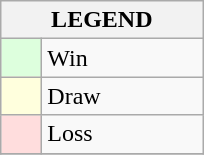<table class="wikitable" border="1">
<tr>
<th colspan="2">LEGEND</th>
</tr>
<tr>
<td style="background:#ddffdd;" width=20> </td>
<td width=100>Win</td>
</tr>
<tr>
<td style="background:#ffffdd"  width=20> </td>
<td width=100>Draw</td>
</tr>
<tr>
<td style="background:#ffdddd;" width=20> </td>
<td width=100>Loss</td>
</tr>
<tr>
</tr>
</table>
